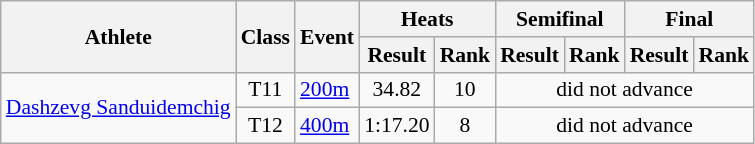<table class=wikitable style="font-size:90%">
<tr>
<th rowspan="2">Athlete</th>
<th rowspan="2">Class</th>
<th rowspan="2">Event</th>
<th colspan="2">Heats</th>
<th colspan="2">Semifinal</th>
<th colspan="2">Final</th>
</tr>
<tr>
<th>Result</th>
<th>Rank</th>
<th>Result</th>
<th>Rank</th>
<th>Result</th>
<th>Rank</th>
</tr>
<tr>
<td rowspan="2"><a href='#'>Dashzevg Sanduidemchig</a></td>
<td style="text-align:center;">T11</td>
<td><a href='#'>200m</a></td>
<td style="text-align:center;">34.82</td>
<td style="text-align:center;">10</td>
<td style="text-align:center;" colspan="4">did not advance</td>
</tr>
<tr>
<td style="text-align:center;">T12</td>
<td><a href='#'>400m</a></td>
<td style="text-align:center;">1:17.20</td>
<td style="text-align:center;">8</td>
<td style="text-align:center;" colspan="4">did not advance</td>
</tr>
</table>
